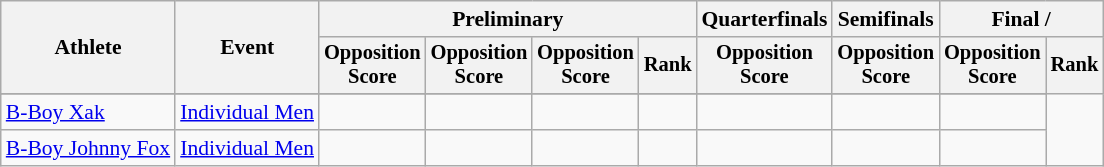<table class="wikitable" style="text-align:center;font-size:90%">
<tr>
<th rowspan=2>Athlete</th>
<th rowspan=2>Event</th>
<th colspan=4>Preliminary</th>
<th>Quarterfinals</th>
<th>Semifinals</th>
<th colspan=2>Final / </th>
</tr>
<tr style="font-size:95%">
<th>Opposition<br>Score</th>
<th>Opposition<br>Score</th>
<th>Opposition<br>Score</th>
<th>Rank</th>
<th>Opposition<br>Score</th>
<th>Opposition<br>Score</th>
<th>Opposition<br>Score</th>
<th>Rank</th>
</tr>
<tr>
</tr>
<tr align=center>
<td align=left><a href='#'>B-Boy Xak</a></td>
<td align=left><a href='#'>Individual Men</a></td>
<td></td>
<td></td>
<td></td>
<td></td>
<td></td>
<td></td>
<td></td>
</tr>
<tr align=center>
<td align=left><a href='#'>B-Boy Johnny Fox</a></td>
<td align=left><a href='#'>Individual Men</a></td>
<td></td>
<td></td>
<td></td>
<td></td>
<td></td>
<td></td>
<td></td>
</tr>
</table>
